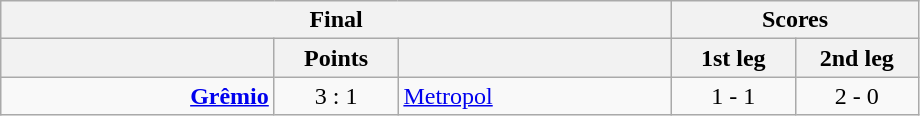<table class="wikitable" style="text-align:center;">
<tr>
<th colspan=3>Final</th>
<th colspan=3>Scores</th>
</tr>
<tr>
<th width="175"></th>
<th width="75">Points</th>
<th width="175"></th>
<th width="75">1st leg</th>
<th width="75">2nd leg</th>
</tr>
<tr>
<td align=right><strong><a href='#'>Grêmio</a></strong></td>
<td>3 : 1</td>
<td align=left><a href='#'>Metropol</a></td>
<td>1 - 1</td>
<td>2 - 0</td>
</tr>
</table>
